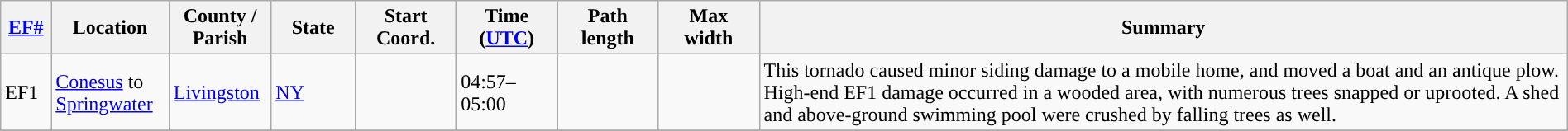<table class="wikitable sortable" style="width:100%;">
<tr>
<th scope="col"  style="width:3%; text-align:center;"><a href='#'>EF#</a></th>
<th scope="col"  style="width:7%; text-align:center;" class="unsortable">Location</th>
<th scope="col"  style="width:6%; text-align:center;" class="unsortable">County / Parish</th>
<th scope="col"  style="width:5%; text-align:center;">State</th>
<th scope="col"  style="width:6%; text-align:center;">Start Coord.</th>
<th scope="col"  style="width:6%; text-align:center;">Time (<a href='#'>UTC</a>)</th>
<th scope="col"  style="width:6%; text-align:center;">Path length</th>
<th scope="col"  style="width:6%; text-align:center;">Max width</th>
<th scope="col" class="unsortable" style="width:48%; text-align:center;">Summary</th>
</tr>
<tr>
<td>EF1</td>
<td><a href='#'>Conesus</a> to <a href='#'>Springwater</a></td>
<td><a href='#'>Livingston</a></td>
<td><a href='#'>NY</a></td>
<td></td>
<td>04:57–05:00</td>
<td></td>
<td></td>
<td>This tornado caused minor siding damage to a mobile home, and moved a boat and an antique plow. High-end EF1 damage occurred in a wooded area, with numerous trees snapped or uprooted. A shed and above-ground swimming pool were crushed by falling trees as well.</td>
</tr>
<tr>
</tr>
</table>
